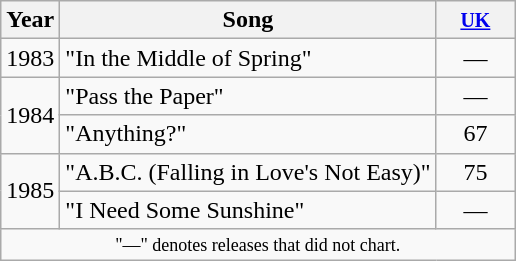<table class="wikitable">
<tr>
<th>Year</th>
<th>Song</th>
<th style="width:45px;"><small><a href='#'>UK</a></small><br></th>
</tr>
<tr>
<td rowspan="1">1983</td>
<td>"In the Middle of Spring"</td>
<td align=center>—</td>
</tr>
<tr>
<td rowspan="2">1984</td>
<td>"Pass the Paper"</td>
<td align=center>—</td>
</tr>
<tr>
<td>"Anything?"</td>
<td align=center>67</td>
</tr>
<tr>
<td rowspan="2">1985</td>
<td>"A.B.C. (Falling in Love's Not Easy)"</td>
<td align=center>75</td>
</tr>
<tr>
<td>"I Need Some Sunshine"</td>
<td align=center>—</td>
</tr>
<tr>
<td colspan="7" style="text-align:center; font-size:9pt;">"—" denotes releases that did not chart.</td>
</tr>
</table>
